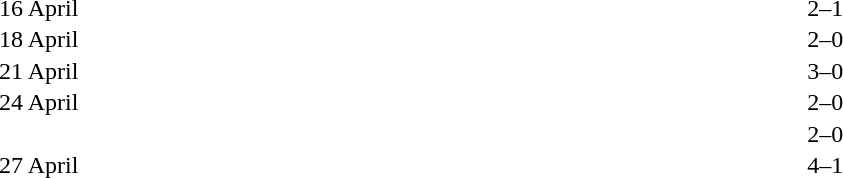<table cellspacing=1 width=70%>
<tr>
<th width=25%></th>
<th width=30%></th>
<th width=15%></th>
<th width=30%></th>
</tr>
<tr>
<td>16 April</td>
<td align=right></td>
<td align=center>2–1</td>
<td></td>
</tr>
<tr>
<td>18 April</td>
<td align=right></td>
<td align=center>2–0</td>
<td></td>
</tr>
<tr>
<td>21 April</td>
<td align=right></td>
<td align=center>3–0</td>
<td></td>
</tr>
<tr>
<td>24 April</td>
<td align=right></td>
<td align=center>2–0</td>
<td></td>
</tr>
<tr>
<td></td>
<td align=right></td>
<td align=center>2–0</td>
<td></td>
</tr>
<tr>
<td>27 April</td>
<td align=right></td>
<td align=center>4–1</td>
<td></td>
</tr>
</table>
